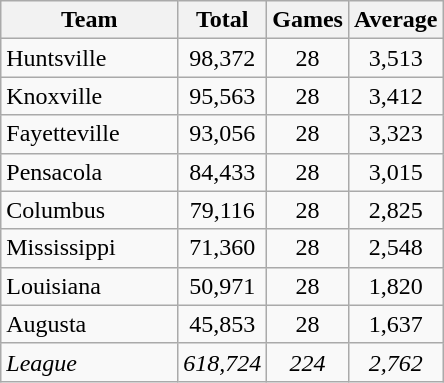<table class="wikitable">
<tr>
<th width="40%">Team</th>
<th>Total</th>
<th>Games</th>
<th>Average</th>
</tr>
<tr align=center>
<td align=left>Huntsville</td>
<td>98,372</td>
<td>28</td>
<td>3,513</td>
</tr>
<tr align=center>
<td align=left>Knoxville</td>
<td>95,563</td>
<td>28</td>
<td>3,412</td>
</tr>
<tr align=center>
<td align=left>Fayetteville</td>
<td>93,056</td>
<td>28</td>
<td>3,323</td>
</tr>
<tr align=center>
<td align=left>Pensacola</td>
<td>84,433</td>
<td>28</td>
<td>3,015</td>
</tr>
<tr align=center>
<td align=left>Columbus</td>
<td>79,116</td>
<td>28</td>
<td>2,825</td>
</tr>
<tr align=center>
<td align=left>Mississippi</td>
<td>71,360</td>
<td>28</td>
<td>2,548</td>
</tr>
<tr align=center>
<td align=left>Louisiana</td>
<td>50,971</td>
<td>28</td>
<td>1,820</td>
</tr>
<tr align=center>
<td align=left>Augusta</td>
<td>45,853</td>
<td>28</td>
<td>1,637</td>
</tr>
<tr align=center>
<td align=left><em>League</em></td>
<td><em>618,724</em></td>
<td><em>224</em></td>
<td><em>2,762</em></td>
</tr>
</table>
